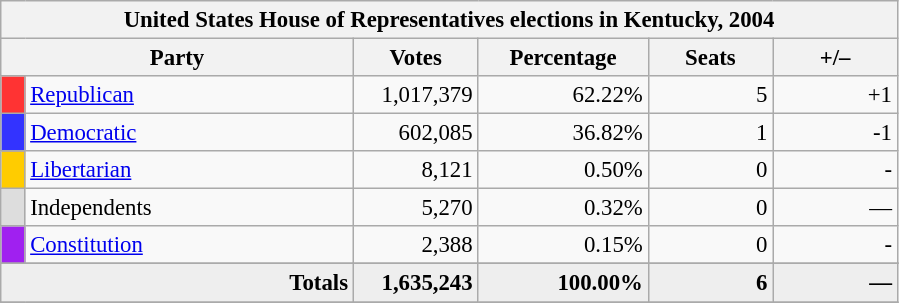<table class="wikitable" style="font-size: 95%;">
<tr>
<th colspan="6">United States House of Representatives elections in Kentucky, 2004</th>
</tr>
<tr>
<th colspan=2 style="width: 15em">Party</th>
<th style="width: 5em">Votes</th>
<th style="width: 7em">Percentage</th>
<th style="width: 5em">Seats</th>
<th style="width: 5em">+/–</th>
</tr>
<tr>
<th style="background-color:#FF3333; width: 3px"></th>
<td style="width: 130px"><a href='#'>Republican</a></td>
<td align="right">1,017,379</td>
<td align="right">62.22%</td>
<td align="right">5</td>
<td align="right">+1</td>
</tr>
<tr>
<th style="background-color:#3333FF; width: 3px"></th>
<td style="width: 130px"><a href='#'>Democratic</a></td>
<td align="right">602,085</td>
<td align="right">36.82%</td>
<td align="right">1</td>
<td align="right">-1</td>
</tr>
<tr>
<th style="background-color:#FFCC00; width: 3px"></th>
<td style="width: 130px"><a href='#'>Libertarian</a></td>
<td align="right">8,121</td>
<td align="right">0.50%</td>
<td align="right">0</td>
<td align="right">-</td>
</tr>
<tr>
<th style="background-color:#DDDDDD; width: 3px"></th>
<td style="width: 130px">Independents</td>
<td align="right">5,270</td>
<td align="right">0.32%</td>
<td align="right">0</td>
<td align="right">—</td>
</tr>
<tr>
<th style="background-color:#A020F0; width: 3px"></th>
<td style="width: 130px"><a href='#'>Constitution</a></td>
<td align="right">2,388</td>
<td align="right">0.15%</td>
<td align="right">0</td>
<td align="right">-</td>
</tr>
<tr>
</tr>
<tr bgcolor="#EEEEEE">
<td colspan="2" align="right"><strong>Totals</strong></td>
<td align="right"><strong>1,635,243</strong></td>
<td align="right"><strong>100.00%</strong></td>
<td align="right"><strong>6</strong></td>
<td align="right"><strong>—</strong></td>
</tr>
<tr bgcolor="#EEEEEE">
</tr>
</table>
